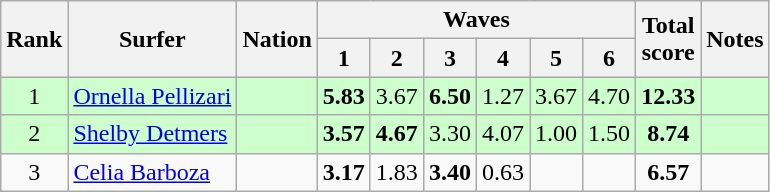<table class="wikitable sortable" style="text-align:center">
<tr>
<th rowspan=2>Rank</th>
<th rowspan=2>Surfer</th>
<th rowspan=2>Nation</th>
<th colspan=6>Waves</th>
<th rowspan=2>Total<br>score</th>
<th rowspan=2>Notes</th>
</tr>
<tr>
<th>1</th>
<th>2</th>
<th>3</th>
<th>4</th>
<th>5</th>
<th>6</th>
</tr>
<tr bgcolor=ccffcc>
<td>1</td>
<td align=left><a href='#'>Ornella Pellizari</a></td>
<td align=left></td>
<td><strong>5.83</strong></td>
<td>3.67</td>
<td><strong>6.50</strong></td>
<td>1.27</td>
<td>3.67</td>
<td>4.70</td>
<td><strong>12.33</strong></td>
<td></td>
</tr>
<tr bgcolor=ccffcc>
<td>2</td>
<td align=left><a href='#'>Shelby Detmers</a></td>
<td align=left></td>
<td><strong>3.57</strong></td>
<td><strong>4.67</strong></td>
<td>3.30</td>
<td>4.07</td>
<td>1.00</td>
<td>1.50</td>
<td><strong>8.74</strong></td>
<td></td>
</tr>
<tr>
<td>3</td>
<td align=left><a href='#'>Celia Barboza</a></td>
<td align=left></td>
<td><strong>3.17</strong></td>
<td>1.83</td>
<td><strong>3.40</strong></td>
<td>0.63</td>
<td></td>
<td></td>
<td><strong>6.57</strong></td>
<td></td>
</tr>
</table>
